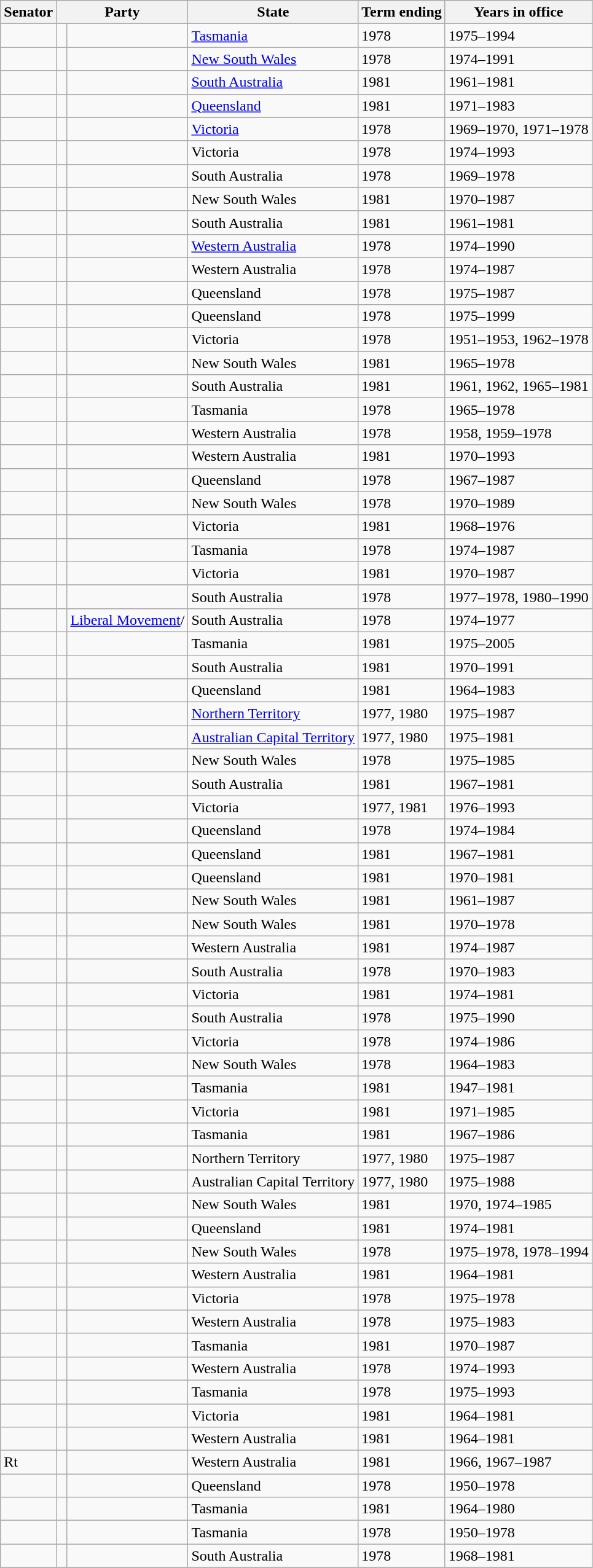<table class="wikitable sortable">
<tr>
<th>Senator</th>
<th colspan=2>Party</th>
<th>State</th>
<th>Term ending</th>
<th>Years in office</th>
</tr>
<tr>
<td></td>
<td> </td>
<td></td>
<td><a href='#'>Tasmania</a></td>
<td>1978</td>
<td>1975–1994</td>
</tr>
<tr>
<td></td>
<td> </td>
<td></td>
<td><a href='#'>New South Wales</a></td>
<td>1978</td>
<td>1974–1991</td>
</tr>
<tr>
<td></td>
<td> </td>
<td></td>
<td><a href='#'>South Australia</a></td>
<td>1981</td>
<td>1961–1981</td>
</tr>
<tr>
<td></td>
<td> </td>
<td></td>
<td><a href='#'>Queensland</a></td>
<td>1981</td>
<td>1971–1983</td>
</tr>
<tr>
<td></td>
<td> </td>
<td></td>
<td><a href='#'>Victoria</a></td>
<td>1978</td>
<td>1969–1970, 1971–1978</td>
</tr>
<tr>
<td></td>
<td> </td>
<td></td>
<td>Victoria</td>
<td>1978</td>
<td>1974–1993</td>
</tr>
<tr>
<td></td>
<td> </td>
<td></td>
<td>South Australia</td>
<td>1978</td>
<td>1969–1978</td>
</tr>
<tr>
<td></td>
<td> </td>
<td></td>
<td>New South Wales</td>
<td>1981</td>
<td>1970–1987</td>
</tr>
<tr>
<td></td>
<td> </td>
<td></td>
<td>South Australia</td>
<td>1981</td>
<td>1961–1981</td>
</tr>
<tr>
<td></td>
<td> </td>
<td></td>
<td><a href='#'>Western Australia</a></td>
<td>1978</td>
<td>1974–1990</td>
</tr>
<tr>
<td></td>
<td> </td>
<td></td>
<td>Western Australia</td>
<td>1978</td>
<td>1974–1987</td>
</tr>
<tr>
<td></td>
<td> </td>
<td></td>
<td>Queensland</td>
<td>1978</td>
<td>1975–1987</td>
</tr>
<tr>
<td></td>
<td> </td>
<td></td>
<td>Queensland</td>
<td>1978</td>
<td>1975–1999</td>
</tr>
<tr>
<td></td>
<td> </td>
<td></td>
<td>Victoria</td>
<td>1978</td>
<td>1951–1953, 1962–1978</td>
</tr>
<tr>
<td></td>
<td> </td>
<td></td>
<td>New South Wales</td>
<td>1981</td>
<td>1965–1978</td>
</tr>
<tr>
<td></td>
<td> </td>
<td></td>
<td>South Australia</td>
<td>1981</td>
<td>1961, 1962, 1965–1981</td>
</tr>
<tr>
<td></td>
<td> </td>
<td></td>
<td>Tasmania</td>
<td>1978</td>
<td>1965–1978</td>
</tr>
<tr>
<td></td>
<td> </td>
<td></td>
<td>Western Australia</td>
<td>1978</td>
<td>1958, 1959–1978</td>
</tr>
<tr>
<td></td>
<td> </td>
<td></td>
<td>Western Australia</td>
<td>1981</td>
<td>1970–1993</td>
</tr>
<tr>
<td></td>
<td> </td>
<td></td>
<td>Queensland</td>
<td>1978</td>
<td>1967–1987</td>
</tr>
<tr>
<td></td>
<td> </td>
<td></td>
<td>New South Wales</td>
<td>1978</td>
<td>1970–1989</td>
</tr>
<tr>
<td> </td>
<td> </td>
<td></td>
<td>Victoria</td>
<td>1981</td>
<td>1968–1976</td>
</tr>
<tr>
<td></td>
<td> </td>
<td></td>
<td>Tasmania</td>
<td>1978</td>
<td>1974–1987</td>
</tr>
<tr>
<td></td>
<td> </td>
<td></td>
<td>Victoria</td>
<td>1981</td>
<td>1970–1987</td>
</tr>
<tr>
<td> </td>
<td> </td>
<td></td>
<td>South Australia</td>
<td>1978</td>
<td>1977–1978, 1980–1990</td>
</tr>
<tr>
<td> </td>
<td> </td>
<td><a href='#'>Liberal Movement</a>/</td>
<td>South Australia</td>
<td>1978</td>
<td>1974–1977</td>
</tr>
<tr>
<td></td>
<td> </td>
<td></td>
<td>Tasmania</td>
<td>1981</td>
<td>1975–2005</td>
</tr>
<tr>
<td></td>
<td> </td>
<td></td>
<td>South Australia</td>
<td>1981</td>
<td>1970–1991</td>
</tr>
<tr>
<td></td>
<td> </td>
<td></td>
<td>Queensland</td>
<td>1981</td>
<td>1964–1983</td>
</tr>
<tr>
<td></td>
<td> </td>
<td></td>
<td><a href='#'>Northern Territory</a></td>
<td>1977, 1980 </td>
<td>1975–1987</td>
</tr>
<tr>
<td></td>
<td> </td>
<td></td>
<td><a href='#'>Australian Capital Territory</a></td>
<td>1977, 1980 </td>
<td>1975–1981</td>
</tr>
<tr>
<td></td>
<td> </td>
<td></td>
<td>New South Wales</td>
<td>1978</td>
<td>1975–1985</td>
</tr>
<tr>
<td></td>
<td> </td>
<td></td>
<td>South Australia</td>
<td>1981</td>
<td>1967–1981</td>
</tr>
<tr>
<td> </td>
<td> </td>
<td></td>
<td>Victoria</td>
<td>1977, 1981</td>
<td>1976–1993</td>
</tr>
<tr>
<td></td>
<td> </td>
<td></td>
<td>Queensland</td>
<td>1978</td>
<td>1974–1984</td>
</tr>
<tr>
<td></td>
<td> </td>
<td></td>
<td>Queensland</td>
<td>1981</td>
<td>1967–1981</td>
</tr>
<tr>
<td></td>
<td> </td>
<td></td>
<td>Queensland</td>
<td>1981</td>
<td>1970–1981</td>
</tr>
<tr>
<td></td>
<td> </td>
<td></td>
<td>New South Wales</td>
<td>1981</td>
<td>1961–1987</td>
</tr>
<tr>
<td></td>
<td> </td>
<td></td>
<td>New South Wales</td>
<td>1981</td>
<td>1970–1978</td>
</tr>
<tr>
<td></td>
<td> </td>
<td></td>
<td>Western Australia</td>
<td>1981</td>
<td>1974–1987</td>
</tr>
<tr>
<td></td>
<td> </td>
<td></td>
<td>South Australia</td>
<td>1978</td>
<td>1970–1983</td>
</tr>
<tr>
<td></td>
<td> </td>
<td></td>
<td>Victoria</td>
<td>1981</td>
<td>1974–1981</td>
</tr>
<tr>
<td></td>
<td> </td>
<td></td>
<td>South Australia</td>
<td>1978</td>
<td>1975–1990</td>
</tr>
<tr>
<td></td>
<td> </td>
<td></td>
<td>Victoria</td>
<td>1978</td>
<td>1974–1986</td>
</tr>
<tr>
<td></td>
<td> </td>
<td></td>
<td>New South Wales</td>
<td>1978</td>
<td>1964–1983</td>
</tr>
<tr>
<td> </td>
<td> </td>
<td></td>
<td>Tasmania</td>
<td>1981</td>
<td>1947–1981</td>
</tr>
<tr>
<td></td>
<td> </td>
<td></td>
<td>Victoria</td>
<td>1981</td>
<td>1971–1985</td>
</tr>
<tr>
<td></td>
<td> </td>
<td></td>
<td>Tasmania</td>
<td>1981</td>
<td>1967–1986</td>
</tr>
<tr>
<td></td>
<td> </td>
<td></td>
<td>Northern Territory</td>
<td>1977, 1980 </td>
<td>1975–1987</td>
</tr>
<tr>
<td></td>
<td> </td>
<td></td>
<td>Australian Capital Territory</td>
<td>1977, 1980 </td>
<td>1975–1988</td>
</tr>
<tr>
<td></td>
<td> </td>
<td></td>
<td>New South Wales</td>
<td>1981</td>
<td>1970, 1974–1985</td>
</tr>
<tr>
<td></td>
<td> </td>
<td></td>
<td>Queensland</td>
<td>1981</td>
<td>1974–1981</td>
</tr>
<tr>
<td></td>
<td> </td>
<td></td>
<td>New South Wales</td>
<td>1978</td>
<td>1975–1978, 1978–1994</td>
</tr>
<tr>
<td></td>
<td> </td>
<td></td>
<td>Western Australia</td>
<td>1981</td>
<td>1964–1981</td>
</tr>
<tr>
<td></td>
<td> </td>
<td></td>
<td>Victoria</td>
<td>1978</td>
<td>1975–1978</td>
</tr>
<tr>
<td></td>
<td> </td>
<td></td>
<td>Western Australia</td>
<td>1978</td>
<td>1975–1983</td>
</tr>
<tr>
<td></td>
<td> </td>
<td></td>
<td>Tasmania</td>
<td>1981</td>
<td>1970–1987</td>
</tr>
<tr>
<td></td>
<td> </td>
<td></td>
<td>Western Australia</td>
<td>1978</td>
<td>1974–1993</td>
</tr>
<tr>
<td></td>
<td> </td>
<td></td>
<td>Tasmania</td>
<td>1978</td>
<td>1975–1993</td>
</tr>
<tr>
<td></td>
<td> </td>
<td></td>
<td>Victoria</td>
<td>1981</td>
<td>1964–1981</td>
</tr>
<tr>
<td></td>
<td> </td>
<td></td>
<td>Western Australia</td>
<td>1981</td>
<td>1964–1981</td>
</tr>
<tr>
<td>Rt </td>
<td> </td>
<td></td>
<td>Western Australia</td>
<td>1981</td>
<td>1966, 1967–1987</td>
</tr>
<tr>
<td></td>
<td> </td>
<td></td>
<td>Queensland</td>
<td>1978</td>
<td>1950–1978</td>
</tr>
<tr>
<td></td>
<td> </td>
<td></td>
<td>Tasmania</td>
<td>1981</td>
<td>1964–1980</td>
</tr>
<tr>
<td></td>
<td> </td>
<td></td>
<td>Tasmania</td>
<td>1978</td>
<td>1950–1978</td>
</tr>
<tr>
<td></td>
<td> </td>
<td></td>
<td>South Australia</td>
<td>1978</td>
<td>1968–1981</td>
</tr>
<tr>
</tr>
</table>
